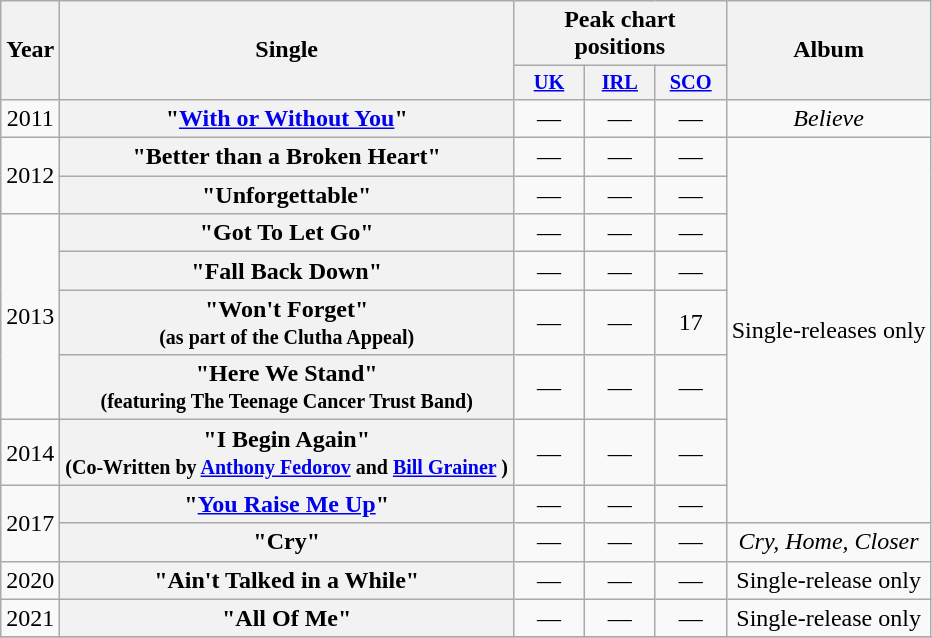<table class="wikitable plainrowheaders" style="text-align:center;">
<tr>
<th scope="col" rowspan="2">Year</th>
<th scope="col" rowspan="2">Single</th>
<th scope="col" colspan="3">Peak chart positions</th>
<th scope="col" rowspan="2">Album</th>
</tr>
<tr>
<th scope="col" style="width:3em;font-size:85%;"><a href='#'>UK</a></th>
<th scope="col" style="width:3em;font-size:85%;"><a href='#'>IRL</a></th>
<th scope="col" style="width:3em;font-size:85%;"><a href='#'>SCO</a> <br></th>
</tr>
<tr>
<td>2011</td>
<th scope="row">"<a href='#'>With or Without You</a>"</th>
<td>—</td>
<td>—</td>
<td>—</td>
<td><em>Believe</em></td>
</tr>
<tr>
<td rowspan=2>2012</td>
<th scope="row">"Better than a Broken Heart"</th>
<td>—</td>
<td>—</td>
<td>—</td>
<td rowspan="8">Single-releases only</td>
</tr>
<tr>
<th scope="row">"Unforgettable"</th>
<td>—</td>
<td>—</td>
<td>—</td>
</tr>
<tr>
<td rowspan="4">2013</td>
<th scope="row">"Got To Let Go"</th>
<td>—</td>
<td>—</td>
<td>—</td>
</tr>
<tr>
<th scope="row">"Fall Back Down"</th>
<td>—</td>
<td>—</td>
<td>—</td>
</tr>
<tr>
<th scope="row">"Won't Forget" <br> <small>(as part of the Clutha Appeal)</small></th>
<td>—</td>
<td>—</td>
<td>17</td>
</tr>
<tr>
<th scope="row">"Here We Stand" <br> <small>(featuring The Teenage Cancer Trust Band)</small></th>
<td>—</td>
<td>—</td>
<td>—</td>
</tr>
<tr>
<td>2014</td>
<th scope="row">"I Begin Again" <br> <small>(Co-Written by <a href='#'>Anthony Fedorov</a> and <a href='#'>Bill Grainer</a> )</small></th>
<td>—</td>
<td>—</td>
<td>—</td>
</tr>
<tr>
<td rowspan="2">2017</td>
<th scope="row">"<a href='#'>You Raise Me Up</a>"</th>
<td>—</td>
<td>—</td>
<td>—</td>
</tr>
<tr>
<th scope="row">"Cry"</th>
<td>—</td>
<td>—</td>
<td>—</td>
<td><em>Cry, Home, Closer</em></td>
</tr>
<tr>
<td>2020</td>
<th scope="row">"Ain't Talked in a While"</th>
<td>—</td>
<td>—</td>
<td>—</td>
<td>Single-release only</td>
</tr>
<tr>
<td>2021</td>
<th scope="row">"All Of Me"</th>
<td>—</td>
<td>—</td>
<td>—</td>
<td>Single-release only</td>
</tr>
<tr>
</tr>
</table>
